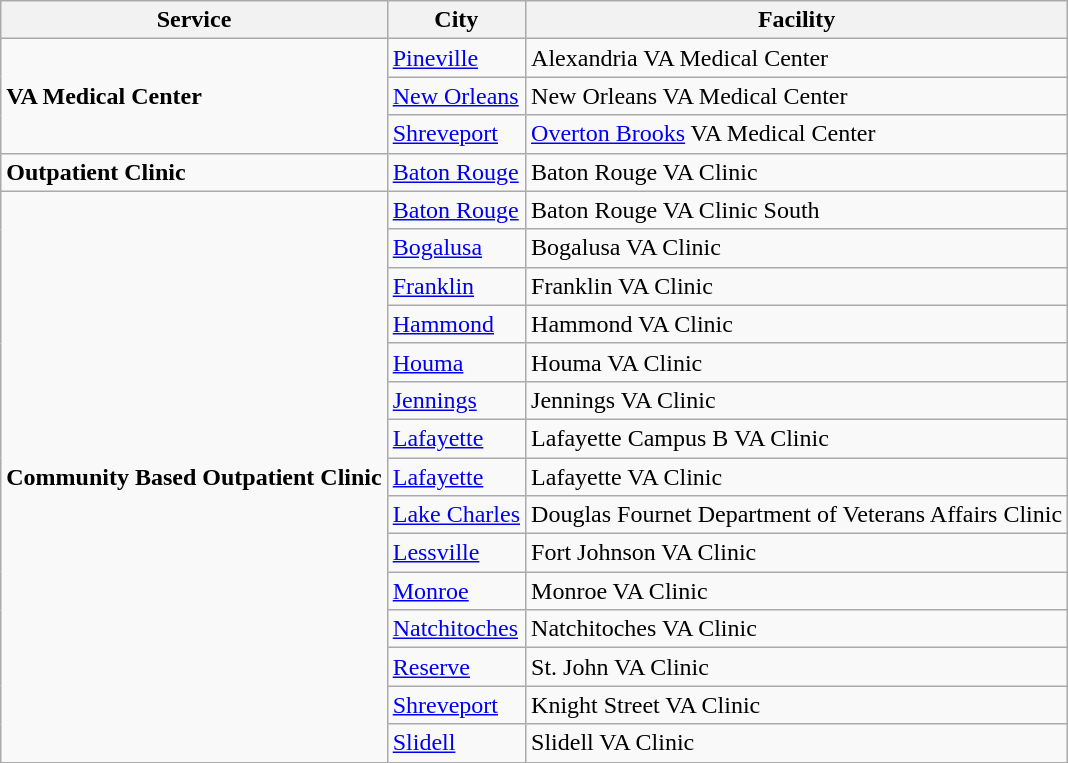<table class="wikitable">
<tr>
<th>Service</th>
<th>City</th>
<th>Facility</th>
</tr>
<tr>
<td rowspan=3><strong>VA Medical Center</strong></td>
<td><a href='#'>Pineville</a></td>
<td>Alexandria VA Medical Center</td>
</tr>
<tr>
<td><a href='#'>New Orleans</a></td>
<td>New Orleans VA Medical Center</td>
</tr>
<tr>
<td><a href='#'>Shreveport</a></td>
<td><a href='#'>Overton Brooks</a> VA Medical Center</td>
</tr>
<tr>
<td rowspan=1><strong>Outpatient Clinic</strong></td>
<td><a href='#'>Baton Rouge</a></td>
<td>Baton Rouge VA Clinic</td>
</tr>
<tr>
<td rowspan=15><strong>Community Based Outpatient Clinic</strong></td>
<td><a href='#'>Baton Rouge</a></td>
<td>Baton Rouge VA Clinic South</td>
</tr>
<tr>
<td><a href='#'>Bogalusa</a></td>
<td>Bogalusa VA Clinic</td>
</tr>
<tr>
<td><a href='#'>Franklin</a></td>
<td>Franklin VA Clinic</td>
</tr>
<tr>
<td><a href='#'>Hammond</a></td>
<td>Hammond VA Clinic</td>
</tr>
<tr>
<td><a href='#'>Houma</a></td>
<td>Houma VA Clinic</td>
</tr>
<tr>
<td><a href='#'>Jennings</a></td>
<td>Jennings VA Clinic</td>
</tr>
<tr>
<td><a href='#'>Lafayette</a></td>
<td>Lafayette Campus B VA Clinic</td>
</tr>
<tr>
<td><a href='#'>Lafayette</a></td>
<td>Lafayette VA Clinic</td>
</tr>
<tr>
<td><a href='#'>Lake Charles</a></td>
<td>Douglas Fournet Department of Veterans Affairs Clinic</td>
</tr>
<tr>
<td><a href='#'>Lessville</a></td>
<td>Fort Johnson VA Clinic</td>
</tr>
<tr>
<td><a href='#'>Monroe</a></td>
<td>Monroe VA Clinic</td>
</tr>
<tr>
<td><a href='#'>Natchitoches</a></td>
<td>Natchitoches VA Clinic</td>
</tr>
<tr>
<td><a href='#'>Reserve</a></td>
<td>St. John VA Clinic</td>
</tr>
<tr>
<td><a href='#'>Shreveport</a></td>
<td>Knight Street VA Clinic</td>
</tr>
<tr>
<td><a href='#'>Slidell</a></td>
<td>Slidell VA Clinic</td>
</tr>
</table>
